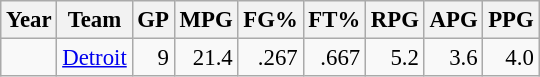<table class="wikitable sortable" style="font-size:95%; text-align:right;">
<tr>
<th>Year</th>
<th>Team</th>
<th>GP</th>
<th>MPG</th>
<th>FG%</th>
<th>FT%</th>
<th>RPG</th>
<th>APG</th>
<th>PPG</th>
</tr>
<tr>
<td style="text-align:left;"></td>
<td style="text-align:left;"><a href='#'>Detroit</a></td>
<td>9</td>
<td>21.4</td>
<td>.267</td>
<td>.667</td>
<td>5.2</td>
<td>3.6</td>
<td>4.0</td>
</tr>
</table>
